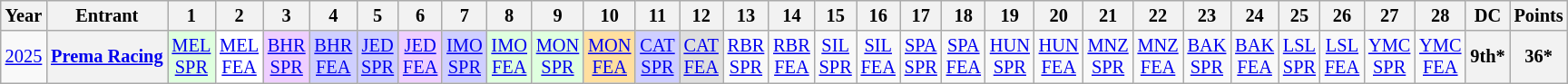<table class="wikitable" style="text-align:center; font-size:85%">
<tr>
<th>Year</th>
<th>Entrant</th>
<th>1</th>
<th>2</th>
<th>3</th>
<th>4</th>
<th>5</th>
<th>6</th>
<th>7</th>
<th>8</th>
<th>9</th>
<th>10</th>
<th>11</th>
<th>12</th>
<th>13</th>
<th>14</th>
<th>15</th>
<th>16</th>
<th>17</th>
<th>18</th>
<th>19</th>
<th>20</th>
<th>21</th>
<th>22</th>
<th>23</th>
<th>24</th>
<th>25</th>
<th>26</th>
<th>27</th>
<th>28</th>
<th>DC</th>
<th>Points</th>
</tr>
<tr>
<td><a href='#'>2025</a></td>
<th nowrap><a href='#'>Prema Racing</a></th>
<td style="background:#DFFFDF;"><a href='#'>MEL<br>SPR</a><br></td>
<td style="background:#FFFFFF;"><a href='#'>MEL<br>FEA</a><br></td>
<td style="background:#EFCFFF;"><a href='#'>BHR<br>SPR</a><br></td>
<td style="background:#CFCFFF;"><a href='#'>BHR<br>FEA</a><br></td>
<td style="background:#CFCFFF;"><a href='#'>JED<br>SPR</a><br></td>
<td style="background:#EFCFFF;"><a href='#'>JED<br>FEA</a><br></td>
<td style="background:#CFCFFF;"><a href='#'>IMO<br>SPR</a><br></td>
<td style="background:#DFFFDF;"><a href='#'>IMO<br>FEA</a><br></td>
<td style="background:#DFFFDF;"><a href='#'>MON<br>SPR</a><br></td>
<td style="background:#FFDF9F;"><a href='#'>MON<br>FEA</a><br></td>
<td style="background:#CFCFFF;"><a href='#'>CAT<br>SPR</a><br></td>
<td style="background:#DFDFDF;"><a href='#'>CAT<br>FEA</a><br></td>
<td style="background:#;"><a href='#'>RBR<br>SPR</a><br></td>
<td style="background:#;"><a href='#'>RBR<br>FEA</a><br></td>
<td style="background:#;"><a href='#'>SIL<br>SPR</a><br></td>
<td style="background:#;"><a href='#'>SIL<br>FEA</a><br></td>
<td style="background:#;"><a href='#'>SPA<br>SPR</a><br></td>
<td style="background:#;"><a href='#'>SPA<br>FEA</a><br></td>
<td style="background:#;"><a href='#'>HUN<br>SPR</a><br></td>
<td style="background:#;"><a href='#'>HUN<br>FEA</a><br></td>
<td style="background:#;"><a href='#'>MNZ<br>SPR</a><br></td>
<td style="background:#;"><a href='#'>MNZ<br>FEA</a><br></td>
<td style="background:#;"><a href='#'>BAK<br>SPR</a><br></td>
<td style="background:#;"><a href='#'>BAK<br>FEA</a><br></td>
<td style="background:#;"><a href='#'>LSL<br>SPR</a><br></td>
<td style="background:#;"><a href='#'>LSL<br>FEA</a><br></td>
<td style="background:#;"><a href='#'>YMC<br>SPR</a><br></td>
<td style="background:#;"><a href='#'>YMC<br>FEA</a><br></td>
<th>9th*</th>
<th>36*</th>
</tr>
</table>
